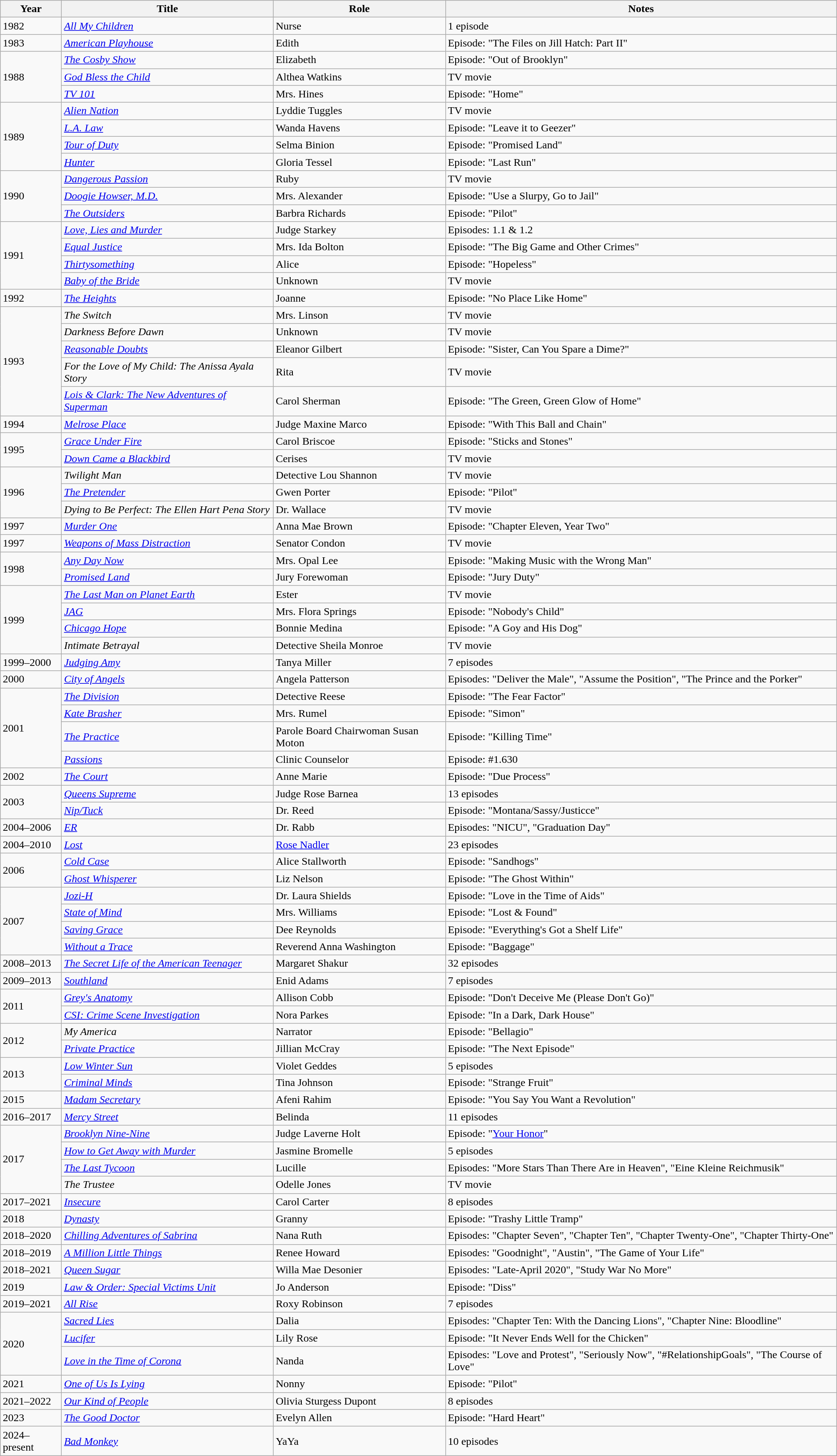<table class="wikitable">
<tr>
<th>Year</th>
<th>Title</th>
<th>Role</th>
<th class="unsortable">Notes</th>
</tr>
<tr>
<td>1982</td>
<td><em><a href='#'>All My Children</a></em></td>
<td>Nurse</td>
<td>1 episode</td>
</tr>
<tr>
<td>1983</td>
<td><em><a href='#'>American Playhouse</a></em></td>
<td>Edith</td>
<td>Episode: "The Files on Jill Hatch: Part II"</td>
</tr>
<tr>
<td rowspan="3">1988</td>
<td><em><a href='#'>The Cosby Show</a></em></td>
<td>Elizabeth</td>
<td>Episode: "Out of Brooklyn"</td>
</tr>
<tr>
<td><em><a href='#'>God Bless the Child</a></em></td>
<td>Althea Watkins</td>
<td>TV movie</td>
</tr>
<tr>
<td><em><a href='#'>TV 101</a></em></td>
<td>Mrs. Hines</td>
<td>Episode: "Home"</td>
</tr>
<tr>
<td rowspan="4">1989</td>
<td><em><a href='#'>Alien Nation</a></em></td>
<td>Lyddie Tuggles</td>
<td>TV movie</td>
</tr>
<tr>
<td><em><a href='#'>L.A. Law</a></em></td>
<td>Wanda Havens</td>
<td>Episode: "Leave it to Geezer"</td>
</tr>
<tr>
<td><em><a href='#'>Tour of Duty</a></em></td>
<td>Selma Binion</td>
<td>Episode: "Promised Land"</td>
</tr>
<tr>
<td><em><a href='#'>Hunter</a></em></td>
<td>Gloria Tessel</td>
<td>Episode: "Last Run"</td>
</tr>
<tr>
<td rowspan="3">1990</td>
<td><em><a href='#'>Dangerous Passion</a></em></td>
<td>Ruby</td>
<td>TV movie</td>
</tr>
<tr>
<td><em><a href='#'>Doogie Howser, M.D.</a></em></td>
<td>Mrs. Alexander</td>
<td>Episode: "Use a Slurpy, Go to Jail"</td>
</tr>
<tr>
<td><em><a href='#'>The Outsiders</a></em></td>
<td>Barbra Richards</td>
<td>Episode: "Pilot"</td>
</tr>
<tr>
<td rowspan="4">1991</td>
<td><em><a href='#'>Love, Lies and Murder</a></em></td>
<td>Judge Starkey</td>
<td>Episodes: 1.1 & 1.2</td>
</tr>
<tr>
<td><em><a href='#'>Equal Justice</a></em></td>
<td>Mrs. Ida Bolton</td>
<td>Episode: "The Big Game and Other Crimes"</td>
</tr>
<tr>
<td><em><a href='#'>Thirtysomething</a></em></td>
<td>Alice</td>
<td>Episode: "Hopeless"</td>
</tr>
<tr>
<td><em><a href='#'>Baby of the Bride</a></em></td>
<td>Unknown</td>
<td>TV movie</td>
</tr>
<tr>
<td>1992</td>
<td><em><a href='#'>The Heights</a></em></td>
<td>Joanne</td>
<td>Episode: "No Place Like Home"</td>
</tr>
<tr>
<td rowspan="5">1993</td>
<td><em>The Switch</em></td>
<td>Mrs. Linson</td>
<td>TV movie</td>
</tr>
<tr>
<td><em>Darkness Before Dawn</em></td>
<td>Unknown</td>
<td>TV movie</td>
</tr>
<tr>
<td><em><a href='#'>Reasonable Doubts</a></em></td>
<td>Eleanor Gilbert</td>
<td>Episode: "Sister, Can You Spare a Dime?"</td>
</tr>
<tr>
<td><em>For the Love of My Child: The Anissa Ayala Story</em></td>
<td>Rita</td>
<td>TV movie</td>
</tr>
<tr>
<td><em><a href='#'>Lois & Clark: The New Adventures of Superman</a></em></td>
<td>Carol Sherman</td>
<td>Episode: "The Green, Green Glow of Home"</td>
</tr>
<tr>
<td>1994</td>
<td><em><a href='#'>Melrose Place</a></em></td>
<td>Judge Maxine Marco</td>
<td>Episode: "With This Ball and Chain"</td>
</tr>
<tr>
<td rowspan="2">1995</td>
<td><em><a href='#'>Grace Under Fire</a></em></td>
<td>Carol Briscoe</td>
<td>Episode: "Sticks and Stones"</td>
</tr>
<tr>
<td><em><a href='#'>Down Came a Blackbird</a></em></td>
<td>Cerises</td>
<td>TV movie</td>
</tr>
<tr>
<td rowspan="3">1996</td>
<td><em>Twilight Man</em></td>
<td>Detective Lou Shannon</td>
<td>TV movie</td>
</tr>
<tr>
<td><em><a href='#'>The Pretender</a></em></td>
<td>Gwen Porter</td>
<td>Episode: "Pilot"</td>
</tr>
<tr>
<td><em>Dying to Be Perfect: The Ellen Hart Pena Story</em></td>
<td>Dr. Wallace</td>
<td>TV movie</td>
</tr>
<tr>
<td>1997</td>
<td><em><a href='#'>Murder One</a></em></td>
<td>Anna Mae Brown</td>
<td>Episode: "Chapter Eleven, Year Two"</td>
</tr>
<tr>
<td>1997</td>
<td><em><a href='#'>Weapons of Mass Distraction</a></em></td>
<td>Senator Condon</td>
<td>TV movie</td>
</tr>
<tr>
<td rowspan="2">1998</td>
<td><em><a href='#'>Any Day Now</a></em></td>
<td>Mrs. Opal Lee</td>
<td>Episode: "Making Music with the Wrong Man"</td>
</tr>
<tr>
<td><em><a href='#'>Promised Land</a></em></td>
<td>Jury Forewoman</td>
<td>Episode: "Jury Duty"</td>
</tr>
<tr>
<td rowspan="4">1999</td>
<td><em><a href='#'>The Last Man on Planet Earth</a></em></td>
<td>Ester</td>
<td>TV movie</td>
</tr>
<tr>
<td><em><a href='#'>JAG</a></em></td>
<td>Mrs. Flora Springs</td>
<td>Episode: "Nobody's Child"</td>
</tr>
<tr>
<td><em><a href='#'>Chicago Hope</a></em></td>
<td>Bonnie Medina</td>
<td>Episode: "A Goy and His Dog"</td>
</tr>
<tr>
<td><em>Intimate Betrayal</em></td>
<td>Detective Sheila Monroe</td>
<td>TV movie</td>
</tr>
<tr>
<td>1999–2000</td>
<td><em><a href='#'>Judging Amy</a></em></td>
<td>Tanya Miller</td>
<td>7 episodes</td>
</tr>
<tr>
<td>2000</td>
<td><em><a href='#'>City of Angels</a></em></td>
<td>Angela Patterson</td>
<td>Episodes: "Deliver the Male", "Assume the Position", "The Prince and the Porker"</td>
</tr>
<tr>
<td rowspan="4">2001</td>
<td><em><a href='#'>The Division</a></em></td>
<td>Detective Reese</td>
<td>Episode: "The Fear Factor"</td>
</tr>
<tr>
<td><em><a href='#'>Kate Brasher</a></em></td>
<td>Mrs. Rumel</td>
<td>Episode: "Simon"</td>
</tr>
<tr>
<td><em><a href='#'>The Practice</a></em></td>
<td>Parole Board Chairwoman Susan Moton</td>
<td>Episode: "Killing Time"</td>
</tr>
<tr>
<td><em><a href='#'>Passions</a></em></td>
<td>Clinic Counselor</td>
<td>Episode: #1.630</td>
</tr>
<tr>
<td>2002</td>
<td><em><a href='#'>The Court</a></em></td>
<td>Anne Marie</td>
<td>Episode: "Due Process"</td>
</tr>
<tr>
<td rowspan="2">2003</td>
<td><em><a href='#'>Queens Supreme</a></em></td>
<td>Judge Rose Barnea</td>
<td>13 episodes</td>
</tr>
<tr>
<td><em><a href='#'>Nip/Tuck</a></em></td>
<td>Dr. Reed</td>
<td>Episode: "Montana/Sassy/Justicce"</td>
</tr>
<tr>
<td>2004–2006</td>
<td><em><a href='#'>ER</a></em></td>
<td>Dr. Rabb</td>
<td>Episodes: "NICU", "Graduation Day"</td>
</tr>
<tr>
<td>2004–2010</td>
<td><em><a href='#'>Lost</a></em></td>
<td><a href='#'>Rose Nadler</a></td>
<td>23 episodes</td>
</tr>
<tr>
<td rowspan="2">2006</td>
<td><em><a href='#'>Cold Case</a></em></td>
<td>Alice Stallworth</td>
<td>Episode: "Sandhogs"</td>
</tr>
<tr>
<td><em><a href='#'>Ghost Whisperer</a></em></td>
<td>Liz Nelson</td>
<td>Episode: "The Ghost Within"</td>
</tr>
<tr>
<td rowspan="4">2007</td>
<td><em><a href='#'>Jozi-H</a></em></td>
<td>Dr. Laura Shields</td>
<td>Episode: "Love in the Time of Aids"</td>
</tr>
<tr>
<td><em><a href='#'>State of Mind</a></em></td>
<td>Mrs. Williams</td>
<td>Episode: "Lost & Found"</td>
</tr>
<tr>
<td><em><a href='#'>Saving Grace</a></em></td>
<td>Dee Reynolds</td>
<td>Episode: "Everything's Got a Shelf Life"</td>
</tr>
<tr>
<td><em><a href='#'>Without a Trace</a></em></td>
<td>Reverend Anna Washington</td>
<td>Episode: "Baggage"</td>
</tr>
<tr>
<td>2008–2013</td>
<td><em><a href='#'>The Secret Life of the American Teenager</a></em></td>
<td>Margaret Shakur</td>
<td>32 episodes</td>
</tr>
<tr>
<td>2009–2013</td>
<td><em><a href='#'>Southland</a></em></td>
<td>Enid Adams</td>
<td>7 episodes</td>
</tr>
<tr>
<td rowspan="2">2011</td>
<td><em><a href='#'>Grey's Anatomy</a></em></td>
<td>Allison Cobb</td>
<td>Episode: "Don't Deceive Me (Please Don't Go)"</td>
</tr>
<tr>
<td><em><a href='#'>CSI: Crime Scene Investigation</a></em></td>
<td>Nora Parkes</td>
<td>Episode: "In a Dark, Dark House"</td>
</tr>
<tr>
<td rowspan="2">2012</td>
<td><em>My America</em></td>
<td>Narrator</td>
<td>Episode: "Bellagio"</td>
</tr>
<tr>
<td><em><a href='#'>Private Practice</a></em></td>
<td>Jillian McCray</td>
<td>Episode: "The Next Episode"</td>
</tr>
<tr>
<td rowspan="2">2013</td>
<td><em><a href='#'>Low Winter Sun</a></em></td>
<td>Violet Geddes</td>
<td>5 episodes</td>
</tr>
<tr>
<td><em><a href='#'>Criminal Minds</a></em></td>
<td>Tina Johnson</td>
<td>Episode: "Strange Fruit"</td>
</tr>
<tr>
<td>2015</td>
<td><em><a href='#'>Madam Secretary</a></em></td>
<td>Afeni Rahim</td>
<td>Episode: "You Say You Want a Revolution"</td>
</tr>
<tr>
<td>2016–2017</td>
<td><em><a href='#'>Mercy Street</a></em></td>
<td>Belinda</td>
<td>11 episodes</td>
</tr>
<tr>
<td rowspan="4">2017</td>
<td><em><a href='#'>Brooklyn Nine-Nine</a></em></td>
<td>Judge Laverne Holt</td>
<td>Episode: "<a href='#'>Your Honor</a>"</td>
</tr>
<tr>
<td><em><a href='#'>How to Get Away with Murder</a></em></td>
<td>Jasmine Bromelle</td>
<td>5 episodes</td>
</tr>
<tr>
<td><em><a href='#'>The Last Tycoon</a></em></td>
<td>Lucille</td>
<td>Episodes: "More Stars Than There Are in Heaven", "Eine Kleine Reichmusik"</td>
</tr>
<tr>
<td><em>The Trustee</em></td>
<td>Odelle Jones</td>
<td>TV movie</td>
</tr>
<tr>
<td>2017–2021</td>
<td><em><a href='#'>Insecure</a></em></td>
<td>Carol Carter</td>
<td>8 episodes</td>
</tr>
<tr>
<td>2018</td>
<td><em><a href='#'>Dynasty</a></em></td>
<td>Granny</td>
<td>Episode: "Trashy Little Tramp"</td>
</tr>
<tr>
<td>2018–2020</td>
<td><em><a href='#'>Chilling Adventures of Sabrina</a></em></td>
<td>Nana Ruth</td>
<td>Episodes: "Chapter Seven", "Chapter Ten", "Chapter Twenty-One", "Chapter Thirty-One"</td>
</tr>
<tr>
<td>2018–2019</td>
<td><em><a href='#'>A Million Little Things</a></em></td>
<td>Renee Howard</td>
<td>Episodes: "Goodnight", "Austin", "The Game of Your Life"</td>
</tr>
<tr>
<td>2018–2021</td>
<td><em><a href='#'>Queen Sugar</a></em></td>
<td>Willa Mae Desonier</td>
<td>Episodes: "Late-April 2020", "Study War No More"</td>
</tr>
<tr>
<td>2019</td>
<td><em><a href='#'>Law & Order: Special Victims Unit</a></em></td>
<td>Jo Anderson</td>
<td>Episode: "Diss"</td>
</tr>
<tr>
<td>2019–2021</td>
<td><em><a href='#'>All Rise</a></em></td>
<td>Roxy Robinson</td>
<td>7 episodes</td>
</tr>
<tr>
<td rowspan="3">2020</td>
<td><em><a href='#'>Sacred Lies</a></em></td>
<td>Dalia</td>
<td>Episodes: "Chapter Ten: With the Dancing Lions", "Chapter Nine: Bloodline"</td>
</tr>
<tr>
<td><em><a href='#'>Lucifer</a></em></td>
<td>Lily Rose</td>
<td>Episode: "It Never Ends Well for the Chicken"</td>
</tr>
<tr>
<td><em><a href='#'>Love in the Time of Corona</a></em></td>
<td>Nanda</td>
<td>Episodes: "Love and Protest", "Seriously Now", "#RelationshipGoals", "The Course of Love"</td>
</tr>
<tr>
<td>2021</td>
<td><em><a href='#'>One of Us Is Lying</a></em></td>
<td>Nonny</td>
<td>Episode: "Pilot"</td>
</tr>
<tr>
<td>2021–2022</td>
<td><em><a href='#'>Our Kind of People</a></em></td>
<td>Olivia Sturgess Dupont</td>
<td>8 episodes</td>
</tr>
<tr>
<td>2023</td>
<td><em><a href='#'>The Good Doctor</a></em></td>
<td>Evelyn Allen</td>
<td>Episode: "Hard Heart"</td>
</tr>
<tr>
<td>2024–present</td>
<td><em><a href='#'>Bad Monkey</a></em></td>
<td>YaYa</td>
<td>10 episodes</td>
</tr>
</table>
